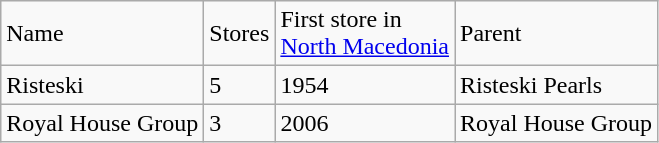<table class="wikitable sortable">
<tr>
<td>Name</td>
<td>Stores</td>
<td>First store in<br><a href='#'>North Macedonia</a></td>
<td>Parent</td>
</tr>
<tr>
<td>Risteski</td>
<td>5</td>
<td>1954</td>
<td>Risteski Pearls</td>
</tr>
<tr>
<td>Royal House Group</td>
<td>3</td>
<td>2006</td>
<td>Royal House Group</td>
</tr>
</table>
